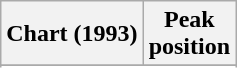<table class="wikitable sortable">
<tr>
<th align="left">Chart (1993)</th>
<th align="center">Peak<br>position</th>
</tr>
<tr>
</tr>
<tr>
</tr>
<tr>
</tr>
</table>
